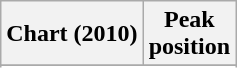<table class="wikitable sortable">
<tr>
<th>Chart (2010)</th>
<th>Peak<br>position</th>
</tr>
<tr>
</tr>
<tr>
</tr>
<tr>
</tr>
</table>
